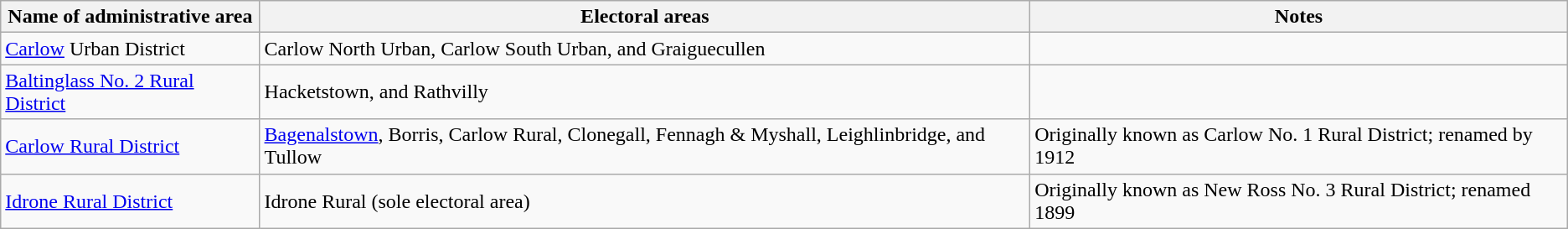<table class="wikitable">
<tr>
<th>Name of administrative area</th>
<th>Electoral areas</th>
<th>Notes</th>
</tr>
<tr>
<td><a href='#'>Carlow</a> Urban District</td>
<td>Carlow North Urban, Carlow South Urban, and Graiguecullen</td>
<td></td>
</tr>
<tr>
<td><a href='#'>Baltinglass No. 2 Rural District</a></td>
<td>Hacketstown, and Rathvilly</td>
<td></td>
</tr>
<tr>
<td><a href='#'>Carlow Rural District</a></td>
<td><a href='#'>Bagenalstown</a>, Borris, Carlow Rural, Clonegall, Fennagh & Myshall, Leighlinbridge, and Tullow</td>
<td>Originally known as Carlow No. 1 Rural District; renamed by 1912</td>
</tr>
<tr>
<td><a href='#'>Idrone Rural District</a></td>
<td>Idrone Rural (sole electoral area)</td>
<td>Originally known as New Ross No. 3 Rural District; renamed 1899</td>
</tr>
</table>
